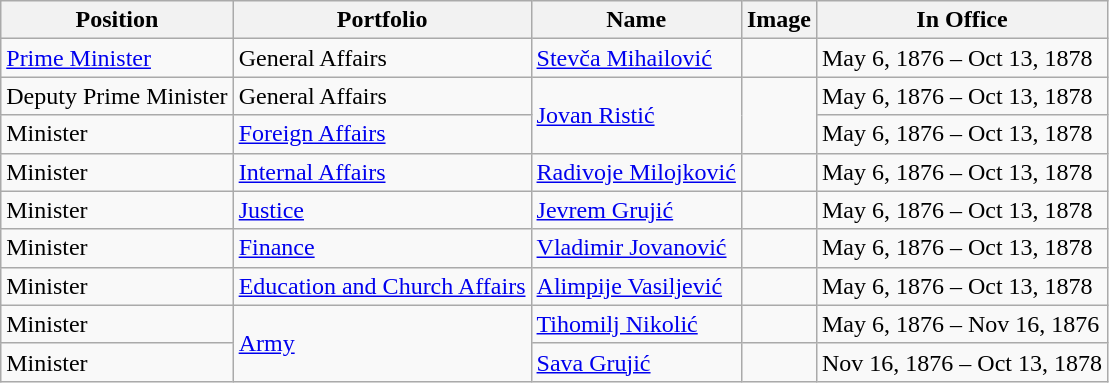<table class="wikitable">
<tr>
<th colspan="1" bgcolor="#EEEEEE">Position</th>
<th colspan="1" bgcolor="#EEEEEE">Portfolio</th>
<th colspan="1" bgcolor="#EEEEEE">Name</th>
<th colspan="1" bgcolor="#EEEEEE">Image</th>
<th colspan="1" bgcolor="#EEEEEE">In Office</th>
</tr>
<tr>
<td><a href='#'>Prime Minister</a></td>
<td>General Affairs</td>
<td><a href='#'>Stevča Mihailović</a></td>
<td></td>
<td>May 6, 1876 – Oct 13, 1878</td>
</tr>
<tr>
<td>Deputy Prime Minister</td>
<td>General Affairs</td>
<td rowspan="2"><a href='#'>Jovan Ristić</a></td>
<td rowspan="2"></td>
<td>May 6, 1876 – Oct 13, 1878</td>
</tr>
<tr>
<td>Minister</td>
<td><a href='#'>Foreign Affairs</a></td>
<td>May 6, 1876 – Oct 13, 1878</td>
</tr>
<tr>
<td>Minister</td>
<td><a href='#'>Internal Affairs</a></td>
<td><a href='#'>Radivoje Milojković</a></td>
<td></td>
<td>May 6, 1876 – Oct 13, 1878</td>
</tr>
<tr>
<td>Minister</td>
<td><a href='#'>Justice</a></td>
<td><a href='#'>Jevrem Grujić</a></td>
<td></td>
<td>May 6, 1876 – Oct 13, 1878</td>
</tr>
<tr>
<td>Minister</td>
<td><a href='#'>Finance</a></td>
<td><a href='#'>Vladimir Jovanović</a></td>
<td></td>
<td>May 6, 1876 – Oct 13, 1878</td>
</tr>
<tr>
<td>Minister</td>
<td><a href='#'>Education and Church Affairs</a></td>
<td><a href='#'>Alimpije Vasiljević</a></td>
<td></td>
<td>May 6, 1876 – Oct 13, 1878</td>
</tr>
<tr>
<td>Minister</td>
<td rowspan="2"><a href='#'>Army</a></td>
<td><a href='#'>Tihomilj Nikolić</a></td>
<td></td>
<td>May 6, 1876 – Nov 16, 1876</td>
</tr>
<tr>
<td>Minister</td>
<td><a href='#'>Sava Grujić</a></td>
<td></td>
<td>Nov 16, 1876 – Oct 13, 1878</td>
</tr>
</table>
